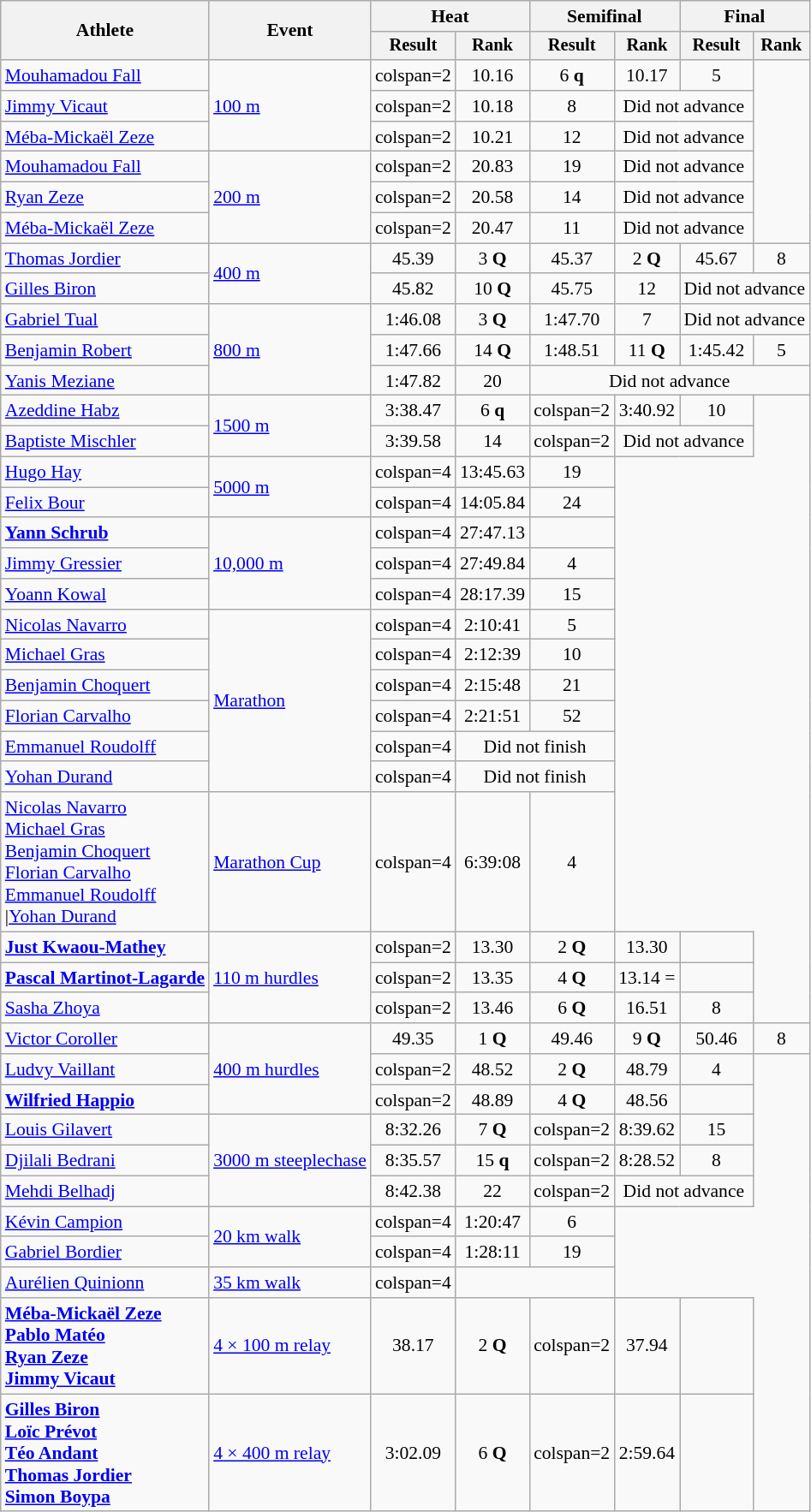<table class="wikitable" style="font-size:90%">
<tr>
<th rowspan="2">Athlete</th>
<th rowspan="2">Event</th>
<th colspan="2">Heat</th>
<th colspan="2">Semifinal</th>
<th colspan="2">Final</th>
</tr>
<tr style="font-size:95%">
<th>Result</th>
<th>Rank</th>
<th>Result</th>
<th>Rank</th>
<th>Result</th>
<th>Rank</th>
</tr>
<tr align=center>
<td align=left><a href='#'>Mouhamadou Fall</a></td>
<td align=left rowspan=3><a href='#'>100 m</a></td>
<td>colspan=2 </td>
<td>10.16</td>
<td>6 <strong>q</strong></td>
<td>10.17</td>
<td>5</td>
</tr>
<tr align=center>
<td align=left><a href='#'>Jimmy Vicaut</a></td>
<td>colspan=2 </td>
<td>10.18</td>
<td>8</td>
<td colspan=2>Did not advance</td>
</tr>
<tr align=center>
<td align=left><a href='#'>Méba-Mickaël Zeze</a></td>
<td>colspan=2 </td>
<td>10.21</td>
<td>12</td>
<td colspan=2>Did not advance</td>
</tr>
<tr align=center>
<td align=left><a href='#'>Mouhamadou Fall</a></td>
<td align=left rowspan=3><a href='#'>200 m</a></td>
<td>colspan=2 </td>
<td>20.83</td>
<td>19</td>
<td colspan=2>Did not advance</td>
</tr>
<tr align=center>
<td align=left><a href='#'>Ryan Zeze</a></td>
<td>colspan=2 </td>
<td>20.58</td>
<td>14</td>
<td colspan=2>Did not advance</td>
</tr>
<tr align=center>
<td align=left><a href='#'>Méba-Mickaël Zeze</a></td>
<td>colspan=2 </td>
<td>20.47</td>
<td>11</td>
<td colspan=2>Did not advance</td>
</tr>
<tr align=center>
<td align=left><a href='#'>Thomas Jordier</a></td>
<td align=left rowspan=2><a href='#'>400 m</a></td>
<td>45.39 </td>
<td>3 <strong>Q</strong></td>
<td>45.37 </td>
<td>2 <strong>Q</strong></td>
<td>45.67</td>
<td>8</td>
</tr>
<tr align=center>
<td align=left><a href='#'>Gilles Biron</a></td>
<td>45.82</td>
<td>10 <strong>Q</strong></td>
<td>45.75</td>
<td>12</td>
<td colspan=2>Did not advance</td>
</tr>
<tr align=center>
<td align=left><a href='#'>Gabriel Tual</a></td>
<td align=left rowspan=3><a href='#'>800 m</a></td>
<td>1:46.08</td>
<td>3 <strong>Q</strong></td>
<td>1:47.70</td>
<td>7</td>
<td colspan=2>Did not advance</td>
</tr>
<tr align=center>
<td align=left><a href='#'>Benjamin Robert</a></td>
<td>1:47.66</td>
<td>14 <strong>Q</strong></td>
<td>1:48.51</td>
<td>11 <strong>Q</strong></td>
<td>1:45.42</td>
<td>5</td>
</tr>
<tr align=center>
<td align=left><a href='#'>Yanis Meziane</a></td>
<td>1:47.82</td>
<td>20</td>
<td colspan=4>Did not advance</td>
</tr>
<tr align=center>
<td align=left><a href='#'>Azeddine Habz</a></td>
<td align=left rowspan=2><a href='#'>1500 m</a></td>
<td>3:38.47</td>
<td>6 <strong>q</strong></td>
<td>colspan=2 </td>
<td>3:40.92</td>
<td>10</td>
</tr>
<tr align=center>
<td align=left><a href='#'>Baptiste Mischler</a></td>
<td>3:39.58</td>
<td>14</td>
<td>colspan=2 </td>
<td colspan=2>Did not advance</td>
</tr>
<tr align=center>
<td align=left><a href='#'>Hugo Hay</a></td>
<td align=left rowspan=2><a href='#'>5000 m</a></td>
<td>colspan=4 </td>
<td>13:45.63</td>
<td>19</td>
</tr>
<tr align=center>
<td align=left><a href='#'>Felix Bour</a></td>
<td>colspan=4 </td>
<td>14:05.84</td>
<td>24</td>
</tr>
<tr align=center>
<td align=left><strong><a href='#'>Yann Schrub</a></strong></td>
<td align=left rowspan=3><a href='#'>10,000 m</a></td>
<td>colspan=4 </td>
<td>27:47.13 </td>
<td></td>
</tr>
<tr align=center>
<td align=left><a href='#'>Jimmy Gressier</a></td>
<td>colspan=4 </td>
<td>27:49.84</td>
<td>4</td>
</tr>
<tr align=center>
<td align=left><a href='#'>Yoann Kowal</a></td>
<td>colspan=4 </td>
<td>28:17.39</td>
<td>15</td>
</tr>
<tr align=center>
<td align=left><a href='#'>Nicolas Navarro</a></td>
<td align=left rowspan=6><a href='#'>Marathon</a></td>
<td>colspan=4 </td>
<td>2:10:41</td>
<td>5</td>
</tr>
<tr align=center>
<td align=left><a href='#'>Michael Gras</a></td>
<td>colspan=4 </td>
<td>2:12:39</td>
<td>10</td>
</tr>
<tr align=center>
<td align=left><a href='#'>Benjamin Choquert</a></td>
<td>colspan=4 </td>
<td>2:15:48</td>
<td>21</td>
</tr>
<tr align=center>
<td align=left><a href='#'>Florian Carvalho</a></td>
<td>colspan=4 </td>
<td>2:21:51</td>
<td>52</td>
</tr>
<tr align=center>
<td align=left><a href='#'>Emmanuel Roudolff</a></td>
<td>colspan=4 </td>
<td colspan=2>Did not finish</td>
</tr>
<tr align=center>
<td align=left><a href='#'>Yohan Durand</a></td>
<td>colspan=4 </td>
<td colspan=2>Did not finish</td>
</tr>
<tr align=center>
<td align=left><a href='#'>Nicolas Navarro</a><br><a href='#'>Michael Gras</a><br><a href='#'>Benjamin Choquert</a><br><a href='#'>Florian Carvalho</a><br><a href='#'>Emmanuel Roudolff</a><br>|<a href='#'>Yohan Durand</a></td>
<td align=left><a href='#'>Marathon Cup</a></td>
<td>colspan=4 </td>
<td>6:39:08</td>
<td>4</td>
</tr>
<tr align=center>
<td align=left><strong><a href='#'>Just Kwaou-Mathey</a></strong></td>
<td align=left rowspan=3><a href='#'>110 m hurdles</a></td>
<td>colspan=2 </td>
<td>13.30</td>
<td>2 <strong>Q</strong></td>
<td>13.30</td>
<td></td>
</tr>
<tr align=center>
<td align=left><strong><a href='#'>Pascal Martinot-Lagarde</a></strong></td>
<td>colspan=2 </td>
<td>13.35</td>
<td>4 <strong>Q</strong></td>
<td>13.14 =</td>
<td></td>
</tr>
<tr align=center>
<td align=left><a href='#'>Sasha Zhoya</a></td>
<td>colspan=2 </td>
<td>13.46</td>
<td>6 <strong>Q</strong></td>
<td>16.51</td>
<td>8</td>
</tr>
<tr align=center>
<td align=left><a href='#'>Victor Coroller</a></td>
<td align=left rowspan=3><a href='#'>400 m hurdles</a></td>
<td>49.35</td>
<td>1 <strong>Q</strong></td>
<td>49.46</td>
<td>9 <strong>Q</strong></td>
<td>50.46</td>
<td>8</td>
</tr>
<tr align=center>
<td align=left><a href='#'>Ludvy Vaillant</a></td>
<td>colspan=2 </td>
<td>48.52 </td>
<td>2 <strong>Q</strong></td>
<td>48.79</td>
<td>4</td>
</tr>
<tr align=center>
<td align=left><strong><a href='#'>Wilfried Happio</a></strong></td>
<td>colspan=2 </td>
<td>48.89</td>
<td>4 <strong>Q</strong></td>
<td>48.56</td>
<td></td>
</tr>
<tr align=center>
<td align=left><a href='#'>Louis Gilavert</a></td>
<td align=left rowspan=3><a href='#'>3000 m steeplechase</a></td>
<td>8:32.26</td>
<td>7 <strong>Q</strong></td>
<td>colspan=2 </td>
<td>8:39.62</td>
<td>15</td>
</tr>
<tr align=center>
<td align=left><a href='#'>Djilali Bedrani</a></td>
<td>8:35.57</td>
<td>15 <strong>q</strong></td>
<td>colspan=2 </td>
<td>8:28.52</td>
<td>8</td>
</tr>
<tr align=center>
<td align=left><a href='#'>Mehdi Belhadj</a></td>
<td>8:42.38</td>
<td>22</td>
<td>colspan=2 </td>
<td colspan=2>Did not advance</td>
</tr>
<tr align=center>
<td align=left><a href='#'>Kévin Campion</a></td>
<td align=left rowspan=2><a href='#'>20 km walk</a></td>
<td>colspan=4 </td>
<td>1:20:47 </td>
<td>6</td>
</tr>
<tr align=center>
<td align=left><a href='#'>Gabriel Bordier</a></td>
<td>colspan=4 </td>
<td>1:28:11</td>
<td>19</td>
</tr>
<tr align=center>
<td align=left><a href='#'>Aurélien Quinionn</a></td>
<td align=left><a href='#'>35 km walk</a></td>
<td>colspan=4 </td>
<td colspan=2></td>
</tr>
<tr align=center>
<td align=left><strong><a href='#'>Méba-Mickaël Zeze</a> <br> <a href='#'>Pablo Matéo</a><br> <a href='#'>Ryan Zeze</a><br><a href='#'>Jimmy Vicaut</a></strong></td>
<td align=left><a href='#'>4 × 100 m relay</a></td>
<td>38.17</td>
<td>2 <strong>Q</strong></td>
<td>colspan=2 </td>
<td>37.94 </td>
<td></td>
</tr>
<tr align=center>
<td align=left><strong><a href='#'>Gilles Biron</a><br> <a href='#'>Loïc Prévot</a><br> <a href='#'>Téo Andant</a><br> <a href='#'>Thomas Jordier</a> <br> <a href='#'>Simon Boypa</a></strong></td>
<td align=left><a href='#'>4 × 400 m relay</a></td>
<td>3:02.09</td>
<td>6 <strong>Q</strong></td>
<td>colspan=2 </td>
<td>2:59.64 </td>
<td></td>
</tr>
</table>
